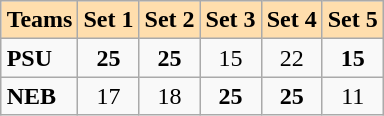<table class="wikitable" style="float:right;">
<tr style="background:#ffdead; text-align:center;">
<td><strong>Teams</strong></td>
<td><strong>Set 1</strong></td>
<td><strong>Set 2</strong></td>
<td><strong>Set 3</strong></td>
<td><strong>Set 4</strong></td>
<td><strong>Set 5</strong></td>
</tr>
<tr>
<td><strong>PSU</strong></td>
<td align=center><strong>25</strong></td>
<td align=center><strong>25</strong></td>
<td align=center>15</td>
<td align=center>22</td>
<td align=center><strong>15</strong></td>
</tr>
<tr>
<td><strong>NEB</strong></td>
<td align=center>17</td>
<td align=center>18</td>
<td align=center><strong>25</strong></td>
<td align=center><strong>25</strong></td>
<td align=center>11</td>
</tr>
</table>
